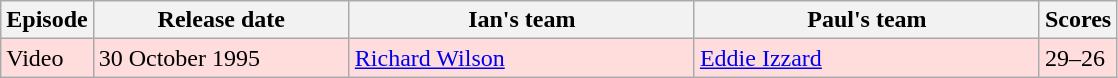<table class="wikitable" style="width:745px;">
<tr>
<th style="width:5%;">Episode</th>
<th style="width:23%;">Release date</th>
<th style="width:31%;">Ian's team</th>
<th style="width:31%;">Paul's team</th>
<th style="width:6%;">Scores</th>
</tr>
<tr style="background:#fdd;">
<td>Video</td>
<td>30 October 1995</td>
<td><a href='#'>Richard Wilson</a></td>
<td><a href='#'>Eddie Izzard</a></td>
<td>29–26</td>
</tr>
</table>
